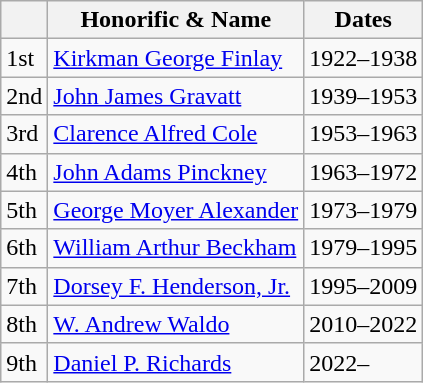<table class="wikitable">
<tr>
<th></th>
<th>Honorific & Name</th>
<th>Dates</th>
</tr>
<tr>
<td>1st</td>
<td><a href='#'>Kirkman George Finlay</a></td>
<td>1922–1938</td>
</tr>
<tr>
<td>2nd</td>
<td><a href='#'>John James Gravatt</a></td>
<td>1939–1953</td>
</tr>
<tr>
<td>3rd</td>
<td><a href='#'>Clarence Alfred Cole</a></td>
<td>1953–1963</td>
</tr>
<tr>
<td>4th</td>
<td><a href='#'>John Adams Pinckney</a></td>
<td>1963–1972</td>
</tr>
<tr>
<td>5th</td>
<td><a href='#'>George Moyer Alexander</a></td>
<td>1973–1979</td>
</tr>
<tr>
<td>6th</td>
<td><a href='#'>William Arthur Beckham</a></td>
<td>1979–1995</td>
</tr>
<tr>
<td>7th</td>
<td><a href='#'>Dorsey F. Henderson, Jr.</a></td>
<td>1995–2009</td>
</tr>
<tr>
<td>8th</td>
<td><a href='#'>W. Andrew Waldo</a></td>
<td>2010–2022</td>
</tr>
<tr>
<td>9th</td>
<td><a href='#'>Daniel P. Richards</a></td>
<td>2022–</td>
</tr>
</table>
